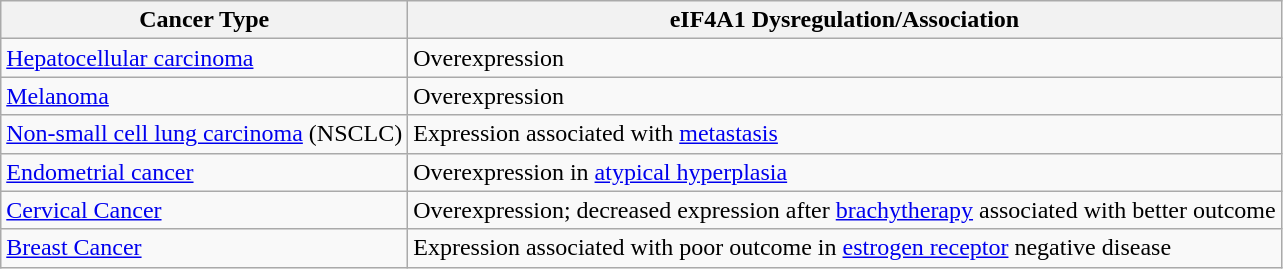<table class="wikitable">
<tr>
<th>Cancer Type</th>
<th>eIF4A1 Dysregulation/Association</th>
</tr>
<tr>
<td><a href='#'>Hepatocellular carcinoma</a></td>
<td>Overexpression</td>
</tr>
<tr>
<td><a href='#'>Melanoma</a></td>
<td>Overexpression</td>
</tr>
<tr>
<td><a href='#'>Non-small cell lung carcinoma</a> (NSCLC)</td>
<td>Expression associated with <a href='#'>metastasis</a></td>
</tr>
<tr>
<td><a href='#'>Endometrial cancer</a></td>
<td>Overexpression in <a href='#'>atypical hyperplasia</a></td>
</tr>
<tr>
<td><a href='#'>Cervical Cancer</a></td>
<td>Overexpression; decreased expression after <a href='#'>brachytherapy</a> associated with better outcome</td>
</tr>
<tr>
<td><a href='#'>Breast Cancer</a></td>
<td>Expression associated with poor outcome in <a href='#'>estrogen receptor</a> negative disease</td>
</tr>
</table>
